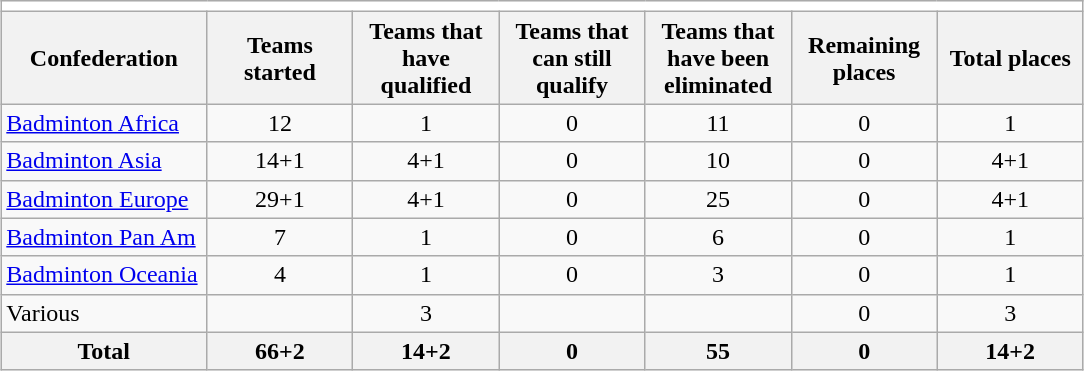<table class="wikitable" style="text-align: center;margin: 0.5em auto;">
<tr>
<td colspan=10 bgcolor=white></td>
</tr>
<tr>
<th width=130>Confederation</th>
<th width=90>Teams started</th>
<th width=90>Teams that have qualified</th>
<th width=90>Teams that can still qualify</th>
<th width=90>Teams that have been eliminated</th>
<th width=90>Remaining places </th>
<th width=90>Total places </th>
</tr>
<tr>
<td align=left><a href='#'>Badminton Africa</a></td>
<td>12</td>
<td>1</td>
<td>0</td>
<td>11</td>
<td>0</td>
<td>1</td>
</tr>
<tr>
<td align=left><a href='#'>Badminton Asia</a></td>
<td>14+1</td>
<td>4+1</td>
<td>0</td>
<td>10</td>
<td>0</td>
<td>4+1</td>
</tr>
<tr>
<td align=left><a href='#'>Badminton Europe</a></td>
<td>29+1</td>
<td>4+1</td>
<td>0</td>
<td>25</td>
<td>0</td>
<td>4+1</td>
</tr>
<tr>
<td align=left><a href='#'>Badminton Pan Am</a></td>
<td>7</td>
<td>1</td>
<td>0</td>
<td>6</td>
<td>0</td>
<td>1</td>
</tr>
<tr>
<td align=left><a href='#'>Badminton Oceania</a></td>
<td>4</td>
<td>1</td>
<td>0</td>
<td>3</td>
<td>0</td>
<td>1</td>
</tr>
<tr>
<td align=left>Various</td>
<td></td>
<td>3</td>
<td></td>
<td></td>
<td>0</td>
<td>3</td>
</tr>
<tr>
<th>Total</th>
<th>66+2</th>
<th>14+2</th>
<th>0</th>
<th>55</th>
<th>0</th>
<th>14+2</th>
</tr>
</table>
